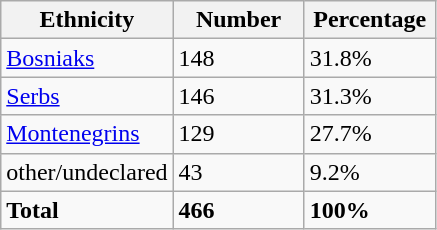<table class="wikitable">
<tr>
<th width="100px">Ethnicity</th>
<th width="80px">Number</th>
<th width="80px">Percentage</th>
</tr>
<tr>
<td><a href='#'>Bosniaks</a></td>
<td>148</td>
<td>31.8%</td>
</tr>
<tr>
<td><a href='#'>Serbs</a></td>
<td>146</td>
<td>31.3%</td>
</tr>
<tr>
<td><a href='#'>Montenegrins</a></td>
<td>129</td>
<td>27.7%</td>
</tr>
<tr>
<td>other/undeclared</td>
<td>43</td>
<td>9.2%</td>
</tr>
<tr>
<td><strong>Total</strong></td>
<td><strong>466</strong></td>
<td><strong>100%</strong></td>
</tr>
</table>
